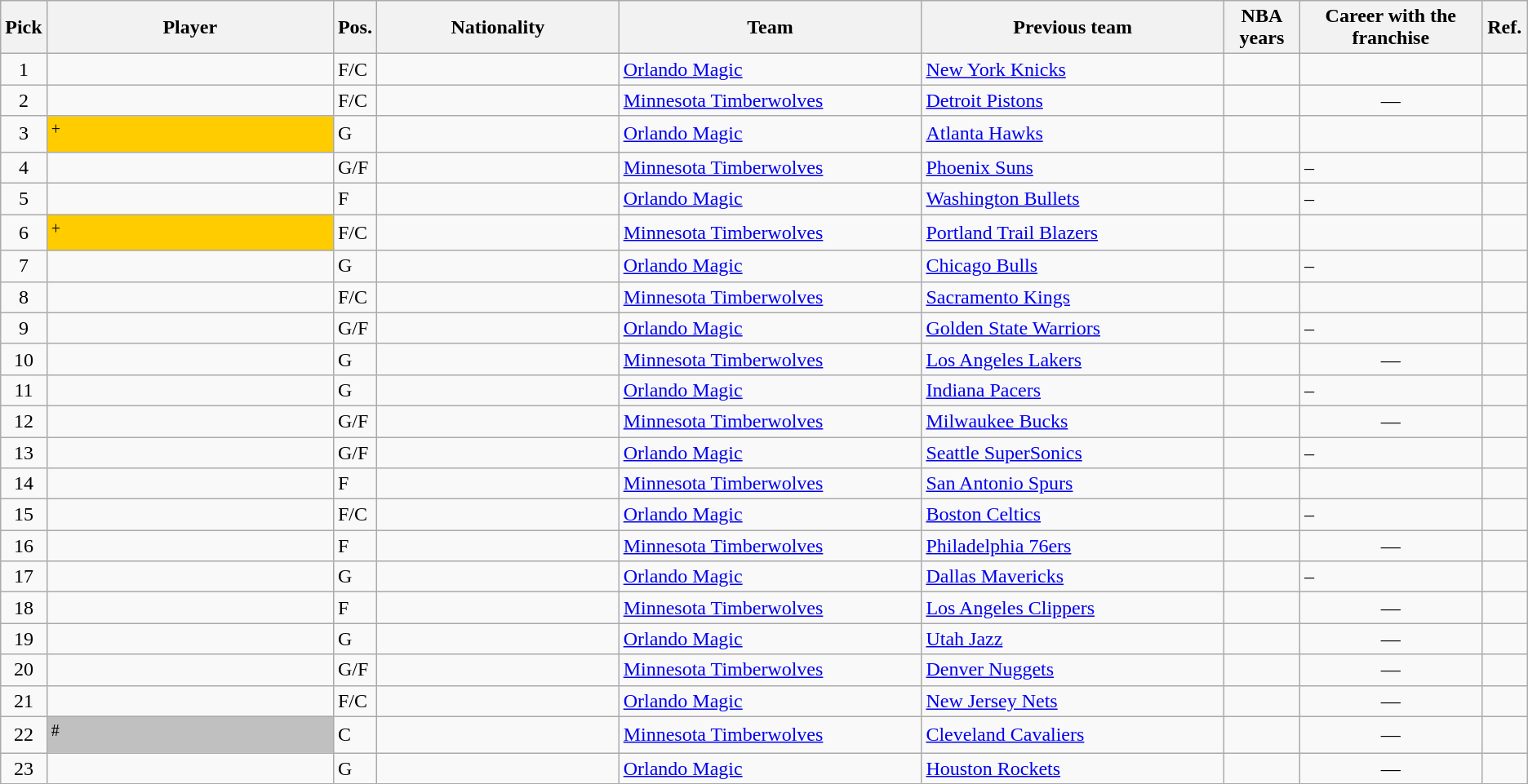<table class="wikitable sortable">
<tr>
<th width="1%">Pick</th>
<th width="19%">Player</th>
<th width="1%">Pos.</th>
<th width="16%">Nationality</th>
<th width="20%">Team</th>
<th width="20%">Previous team</th>
<th width="5%">NBA years</th>
<th width="12%">Career with the franchise</th>
<th width="3%" class=unsortable>Ref.</th>
</tr>
<tr>
<td align=center>1</td>
<td></td>
<td>F/C</td>
<td></td>
<td><a href='#'>Orlando Magic</a></td>
<td><a href='#'>New York Knicks</a></td>
<td></td>
<td></td>
<td align="center"></td>
</tr>
<tr>
<td align=center>2</td>
<td></td>
<td>F/C</td>
<td></td>
<td><a href='#'>Minnesota Timberwolves</a></td>
<td><a href='#'>Detroit Pistons</a></td>
<td></td>
<td align="center">—</td>
<td align="center"></td>
</tr>
<tr>
<td align=center>3</td>
<td bgcolor="#FFCC00"><sup>+</sup></td>
<td>G</td>
<td></td>
<td><a href='#'>Orlando Magic</a></td>
<td><a href='#'>Atlanta Hawks</a></td>
<td></td>
<td></td>
<td align="center"></td>
</tr>
<tr>
<td align=center>4</td>
<td></td>
<td>G/F</td>
<td></td>
<td><a href='#'>Minnesota Timberwolves</a></td>
<td><a href='#'>Phoenix Suns</a></td>
<td></td>
<td>–</td>
<td align="center"></td>
</tr>
<tr>
<td align=center>5</td>
<td></td>
<td>F</td>
<td></td>
<td><a href='#'>Orlando Magic</a></td>
<td><a href='#'>Washington Bullets</a></td>
<td></td>
<td>–</td>
<td align="center"></td>
</tr>
<tr>
<td align=center>6</td>
<td bgcolor="#FFCC00"><sup>+</sup></td>
<td>F/C</td>
<td></td>
<td><a href='#'>Minnesota Timberwolves</a></td>
<td><a href='#'>Portland Trail Blazers</a></td>
<td></td>
<td></td>
<td align="center"></td>
</tr>
<tr>
<td align=center>7</td>
<td></td>
<td>G</td>
<td></td>
<td><a href='#'>Orlando Magic</a></td>
<td><a href='#'>Chicago Bulls</a></td>
<td></td>
<td>–</td>
<td align="center"></td>
</tr>
<tr>
<td align=center>8</td>
<td></td>
<td>F/C</td>
<td></td>
<td><a href='#'>Minnesota Timberwolves</a></td>
<td><a href='#'>Sacramento Kings</a></td>
<td></td>
<td></td>
<td align="center"></td>
</tr>
<tr>
<td align=center>9</td>
<td></td>
<td>G/F</td>
<td></td>
<td><a href='#'>Orlando Magic</a></td>
<td><a href='#'>Golden State Warriors</a></td>
<td></td>
<td>–</td>
<td align="center"></td>
</tr>
<tr>
<td align=center>10</td>
<td></td>
<td>G</td>
<td></td>
<td><a href='#'>Minnesota Timberwolves</a></td>
<td><a href='#'>Los Angeles Lakers</a></td>
<td></td>
<td align="center">—</td>
<td align="center"></td>
</tr>
<tr>
<td align=center>11</td>
<td></td>
<td>G</td>
<td></td>
<td><a href='#'>Orlando Magic</a></td>
<td><a href='#'>Indiana Pacers</a></td>
<td></td>
<td>–</td>
<td align="center"></td>
</tr>
<tr>
<td align=center>12</td>
<td></td>
<td>G/F</td>
<td></td>
<td><a href='#'>Minnesota Timberwolves</a></td>
<td><a href='#'>Milwaukee Bucks</a></td>
<td></td>
<td align="center">—</td>
<td align="center"></td>
</tr>
<tr>
<td align=center>13</td>
<td></td>
<td>G/F</td>
<td></td>
<td><a href='#'>Orlando Magic</a></td>
<td><a href='#'>Seattle SuperSonics</a></td>
<td></td>
<td>–</td>
<td align="center"></td>
</tr>
<tr>
<td align=center>14</td>
<td></td>
<td>F</td>
<td></td>
<td><a href='#'>Minnesota Timberwolves</a></td>
<td><a href='#'>San Antonio Spurs</a></td>
<td></td>
<td></td>
<td align="center"></td>
</tr>
<tr>
<td align=center>15</td>
<td></td>
<td>F/C</td>
<td></td>
<td><a href='#'>Orlando Magic</a></td>
<td><a href='#'>Boston Celtics</a></td>
<td></td>
<td>–</td>
<td align="center"></td>
</tr>
<tr>
<td align=center>16</td>
<td></td>
<td>F</td>
<td></td>
<td><a href='#'>Minnesota Timberwolves</a></td>
<td><a href='#'>Philadelphia 76ers</a></td>
<td></td>
<td align="center">—</td>
<td align="center"></td>
</tr>
<tr>
<td align=center>17</td>
<td></td>
<td>G</td>
<td></td>
<td><a href='#'>Orlando Magic</a></td>
<td><a href='#'>Dallas Mavericks</a></td>
<td></td>
<td>–</td>
<td align="center"></td>
</tr>
<tr>
<td align=center>18</td>
<td></td>
<td>F</td>
<td></td>
<td><a href='#'>Minnesota Timberwolves</a></td>
<td><a href='#'>Los Angeles Clippers</a></td>
<td></td>
<td align="center">—</td>
<td align="center"></td>
</tr>
<tr>
<td align=center>19</td>
<td></td>
<td>G</td>
<td></td>
<td><a href='#'>Orlando Magic</a></td>
<td><a href='#'>Utah Jazz</a></td>
<td></td>
<td align="center">—</td>
<td align="center"></td>
</tr>
<tr>
<td align=center>20</td>
<td></td>
<td>G/F</td>
<td></td>
<td><a href='#'>Minnesota Timberwolves</a></td>
<td><a href='#'>Denver Nuggets</a></td>
<td></td>
<td align="center">—</td>
<td align="center"></td>
</tr>
<tr>
<td align=center>21</td>
<td></td>
<td>F/C</td>
<td></td>
<td><a href='#'>Orlando Magic</a></td>
<td><a href='#'>New Jersey Nets</a></td>
<td></td>
<td align="center">—</td>
<td align="center"></td>
</tr>
<tr>
<td align=center>22</td>
<td bgcolor="#C0C0C0"><sup>#</sup></td>
<td>C</td>
<td></td>
<td><a href='#'>Minnesota Timberwolves</a></td>
<td><a href='#'>Cleveland Cavaliers</a></td>
<td></td>
<td align="center">—</td>
<td align="center"></td>
</tr>
<tr>
<td align=center>23</td>
<td></td>
<td>G</td>
<td></td>
<td><a href='#'>Orlando Magic</a></td>
<td><a href='#'>Houston Rockets</a></td>
<td></td>
<td align="center">—</td>
<td align="center"></td>
</tr>
</table>
